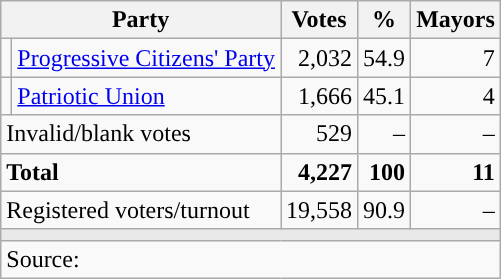<table class="wikitable" style="text-align:right">
<tr>
<th colspan="2">Party</th>
<th>Votes</th>
<th>%</th>
<th>Mayors</th>
</tr>
<tr>
<td></td>
<td align="left"><a href='#'>Progressive Citizens' Party</a></td>
<td>2,032</td>
<td>54.9</td>
<td>7</td>
</tr>
<tr>
<td></td>
<td align="left"><a href='#'>Patriotic Union</a></td>
<td>1,666</td>
<td>45.1</td>
<td>4</td>
</tr>
<tr>
<td colspan="2" align="left">Invalid/blank votes</td>
<td>529</td>
<td>–</td>
<td>–</td>
</tr>
<tr>
<td colspan="2" align="left"><strong>Total</strong></td>
<td><strong>4,227</strong></td>
<td><strong>100</strong></td>
<td><strong>11</strong></td>
</tr>
<tr>
<td colspan="2" align="left">Registered voters/turnout</td>
<td>19,558</td>
<td>90.9</td>
<td>–</td>
</tr>
<tr>
<td colspan="5" style="color:inherit;background:#E9E9E9"></td>
</tr>
<tr>
<td colspan="5" align="left">Source: </td>
</tr>
</table>
